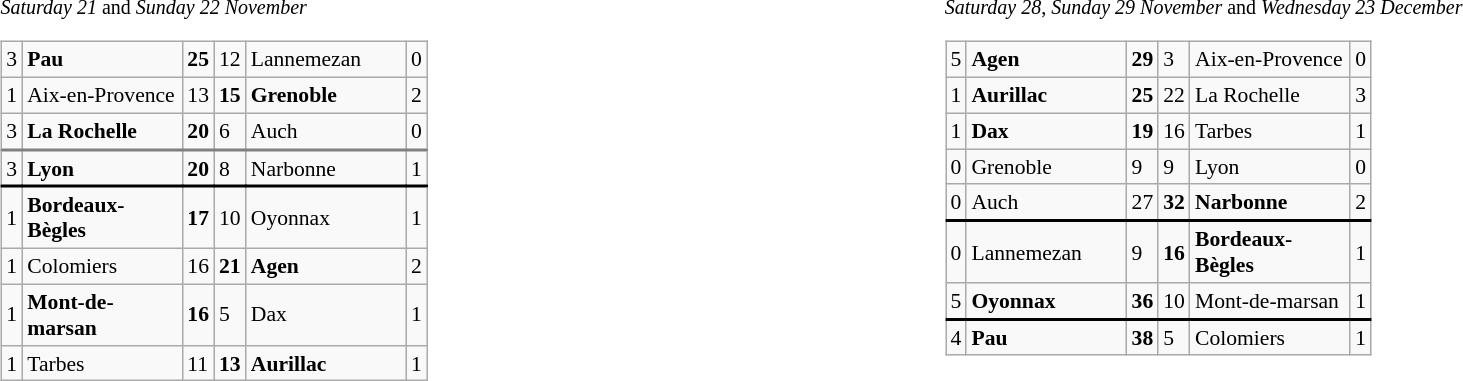<table width="100%" align="center" border="0" cellpadding="0" cellspacing="5">
<tr valign="top" align="left">
<td width="50%"><br><small><em>Saturday 21</em> and <em>Sunday 22 November</em></small><table class="wikitable gauche" cellpadding="0" cellspacing="0" style="font-size:90%;">
<tr>
<td>3</td>
<td width="100px"><strong>Pau</strong></td>
<td><strong>25</strong></td>
<td>12</td>
<td width="100px">Lannemezan</td>
<td>0</td>
</tr>
<tr>
<td>1</td>
<td>Aix-en-Provence</td>
<td>13</td>
<td><strong>15</strong></td>
<td><strong>Grenoble</strong></td>
<td>2</td>
</tr>
<tr style="border-bottom:2px solid grey;">
<td>3</td>
<td><strong>La Rochelle</strong></td>
<td><strong>20</strong></td>
<td>6</td>
<td>Auch</td>
<td>0</td>
</tr>
<tr style="border-bottom:2px solid black;">
<td>3</td>
<td><strong>Lyon</strong></td>
<td><strong>20</strong></td>
<td>8</td>
<td>Narbonne</td>
<td>1</td>
</tr>
<tr>
<td>1</td>
<td><strong>Bordeaux-Bègles</strong></td>
<td><strong>17</strong></td>
<td>10</td>
<td>Oyonnax</td>
<td>1</td>
</tr>
<tr>
<td>1</td>
<td>Colomiers</td>
<td>16</td>
<td><strong>21</strong></td>
<td><strong>Agen</strong></td>
<td>2</td>
</tr>
<tr>
<td>1</td>
<td><strong>Mont-de-marsan</strong></td>
<td><strong>16</strong></td>
<td>5</td>
<td>Dax</td>
<td>1</td>
</tr>
<tr>
<td>1</td>
<td>Tarbes</td>
<td>11</td>
<td><strong>13</strong></td>
<td><strong>Aurillac</strong></td>
<td>1</td>
</tr>
</table>
</td>
<td width="50%"><br><small><em>Saturday 28</em>, <em>Sunday 29 November</em> and <em>Wednesday 23 December</em></small><table class="wikitable gauche" cellpadding="0" cellspacing="0" style="font-size:90%;">
<tr>
<td>5</td>
<td><strong>Agen</strong></td>
<td><strong>29</strong></td>
<td>3</td>
<td>Aix-en-Provence</td>
<td>0</td>
</tr>
<tr>
<td>1</td>
<td><strong>Aurillac</strong></td>
<td><strong>25</strong></td>
<td>22</td>
<td>La Rochelle</td>
<td>3</td>
</tr>
<tr>
<td>1</td>
<td><strong>Dax</strong></td>
<td><strong>19</strong></td>
<td>16</td>
<td>Tarbes</td>
<td>1</td>
</tr>
<tr>
<td>0</td>
<td>Grenoble</td>
<td>9</td>
<td>9</td>
<td>Lyon</td>
<td>0</td>
</tr>
<tr style="border-bottom:2px solid black;">
<td>0</td>
<td>Auch</td>
<td>27</td>
<td><strong>32</strong></td>
<td><strong>Narbonne</strong></td>
<td>2</td>
</tr>
<tr>
<td>0</td>
<td>Lannemezan</td>
<td>9</td>
<td><strong>16</strong></td>
<td><strong>Bordeaux-Bègles</strong></td>
<td>1</td>
</tr>
<tr style="border-bottom:2px solid black;">
<td>5</td>
<td><strong>Oyonnax</strong></td>
<td><strong>36</strong></td>
<td>10</td>
<td>Mont-de-marsan</td>
<td>1</td>
</tr>
<tr>
<td>4</td>
<td width="100px"><strong>Pau</strong></td>
<td><strong>38</strong></td>
<td>5</td>
<td width="100px">Colomiers</td>
<td>1</td>
</tr>
</table>
</td>
</tr>
</table>
